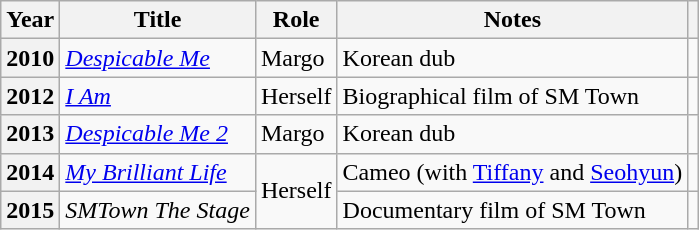<table class="wikitable plainrowheaders sortable">
<tr>
<th scope="col">Year</th>
<th scope="col">Title</th>
<th scope="col">Role</th>
<th scope="col">Notes</th>
<th scope="col" class="unsortable"></th>
</tr>
<tr>
<th scope="row">2010</th>
<td><em><a href='#'>Despicable Me</a></em></td>
<td>Margo</td>
<td>Korean dub</td>
<td style="text-align:center"></td>
</tr>
<tr>
<th scope="row">2012</th>
<td><em><a href='#'>I Am</a></em></td>
<td>Herself</td>
<td>Biographical film of SM Town</td>
<td style="text-align:center"></td>
</tr>
<tr>
<th scope="row">2013</th>
<td><em><a href='#'>Despicable Me 2</a></em></td>
<td>Margo</td>
<td>Korean dub</td>
<td style="text-align:center"></td>
</tr>
<tr>
<th scope="row">2014</th>
<td><em><a href='#'>My Brilliant Life</a></em></td>
<td rowspan="2">Herself</td>
<td>Cameo (with <a href='#'>Tiffany</a> and <a href='#'>Seohyun</a>)</td>
<td style="text-align:center"></td>
</tr>
<tr>
<th scope="row">2015</th>
<td><em>SMTown The Stage</em></td>
<td>Documentary film of SM Town</td>
<td style="text-align:center"></td>
</tr>
</table>
